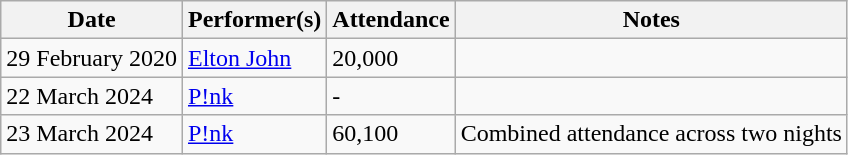<table class="wikitable sortable">
<tr>
<th>Date</th>
<th>Performer(s)</th>
<th>Attendance</th>
<th>Notes</th>
</tr>
<tr>
<td style="text-align: left;">29 February 2020</td>
<td style="text-align: left;"><a href='#'>Elton John</a></td>
<td style="text-align: left;">20,000</td>
<td></td>
</tr>
<tr>
<td>22 March 2024</td>
<td><a href='#'>P!nk</a></td>
<td>-</td>
<td></td>
</tr>
<tr>
<td>23 March 2024</td>
<td><a href='#'>P!nk</a></td>
<td>60,100</td>
<td>Combined attendance across two nights</td>
</tr>
</table>
